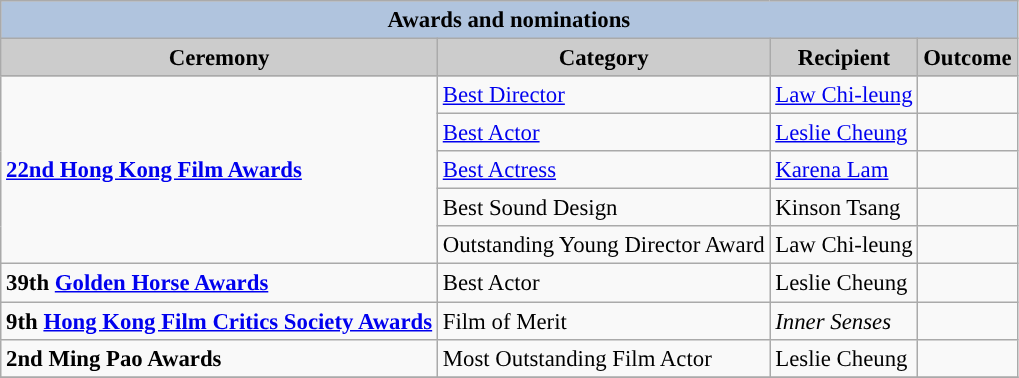<table class="wikitable" style="font-size:95%;" ;>
<tr style="background:#ccc; text-align:center;">
<th colspan="4" style="background: LightSteelBlue;">Awards and nominations</th>
</tr>
<tr style="background:#ccc; text-align:center;">
<th style="background:#ccc">Ceremony</th>
<th style="background:#ccc">Category</th>
<th style="background:#ccc">Recipient</th>
<th style="background:#ccc">Outcome</th>
</tr>
<tr>
<td rowspan=5><strong><a href='#'>22nd Hong Kong Film Awards</a></strong></td>
<td><a href='#'>Best Director</a></td>
<td><a href='#'>Law Chi-leung</a></td>
<td></td>
</tr>
<tr>
<td><a href='#'>Best Actor</a></td>
<td><a href='#'>Leslie Cheung</a></td>
<td></td>
</tr>
<tr>
<td><a href='#'>Best Actress</a></td>
<td><a href='#'>Karena Lam</a></td>
<td></td>
</tr>
<tr>
<td>Best Sound Design</td>
<td>Kinson Tsang</td>
<td></td>
</tr>
<tr>
<td>Outstanding Young Director Award</td>
<td>Law Chi-leung</td>
<td></td>
</tr>
<tr>
<td><strong>39th <a href='#'>Golden Horse Awards</a></strong></td>
<td>Best Actor</td>
<td>Leslie Cheung</td>
<td></td>
</tr>
<tr>
<td><strong>9th <a href='#'>Hong Kong Film Critics Society Awards</a></strong></td>
<td>Film of Merit</td>
<td><em>Inner Senses</em></td>
<td></td>
</tr>
<tr>
<td><strong>2nd Ming Pao Awards</strong></td>
<td>Most Outstanding Film Actor</td>
<td>Leslie Cheung</td>
<td></td>
</tr>
<tr>
</tr>
</table>
